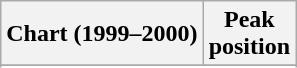<table class="wikitable sortable">
<tr>
<th align="left">Chart (1999–2000)</th>
<th align="center">Peak<br>position</th>
</tr>
<tr>
</tr>
<tr>
</tr>
<tr>
</tr>
</table>
